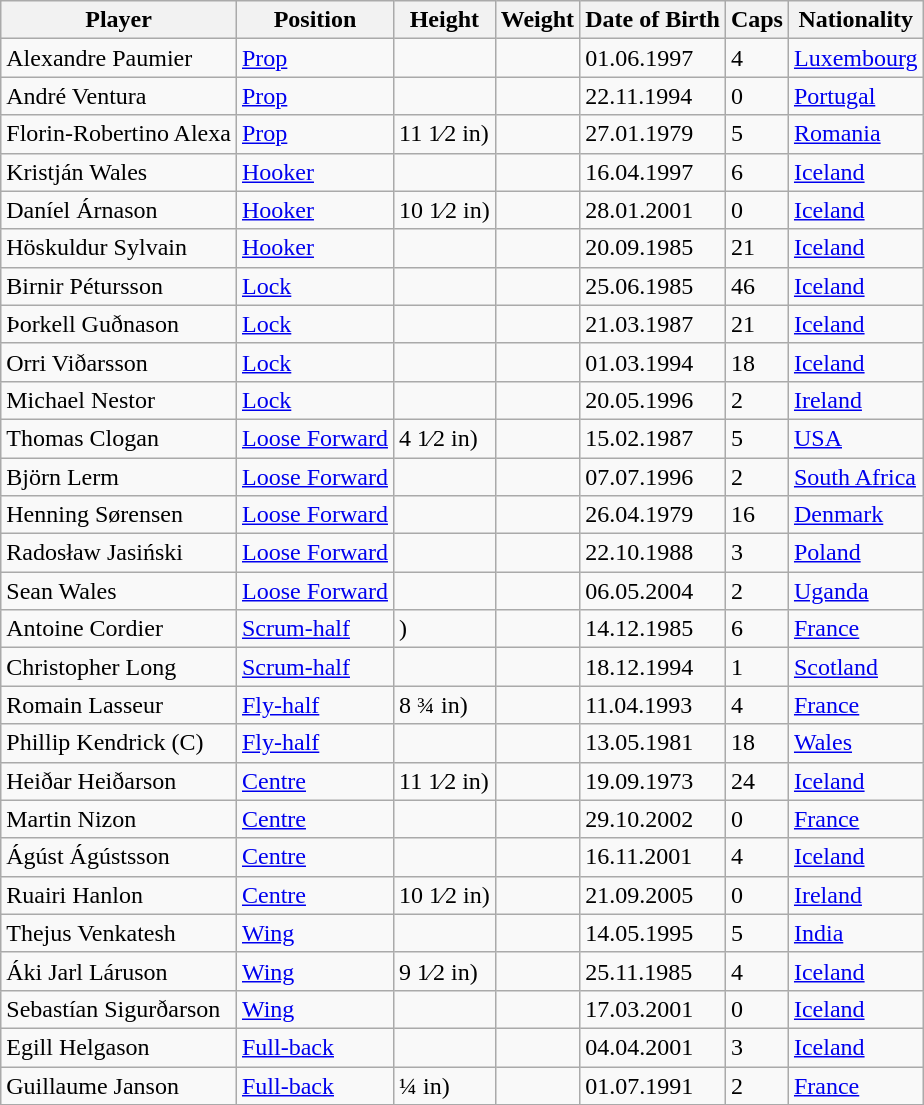<table class="wikitable sortable">
<tr>
<th>Player</th>
<th>Position</th>
<th>Height</th>
<th>Weight</th>
<th>Date of Birth</th>
<th>Caps</th>
<th>Nationality</th>
</tr>
<tr>
<td>Alexandre Paumier</td>
<td><a href='#'>Prop</a></td>
<td></td>
<td></td>
<td>01.06.1997</td>
<td>4</td>
<td> <a href='#'>Luxembourg</a></td>
</tr>
<tr>
<td>André Ventura</td>
<td><a href='#'>Prop</a></td>
<td></td>
<td></td>
<td>22.11.1994</td>
<td>0</td>
<td> <a href='#'>Portugal</a></td>
</tr>
<tr>
<td>Florin-Robertino Alexa</td>
<td><a href='#'>Prop</a></td>
<td> 11 1⁄2 in)</td>
<td></td>
<td>27.01.1979</td>
<td>5</td>
<td> <a href='#'>Romania</a></td>
</tr>
<tr>
<td>Kristján Wales</td>
<td><a href='#'>Hooker</a></td>
<td></td>
<td></td>
<td>16.04.1997</td>
<td>6</td>
<td> <a href='#'>Iceland</a></td>
</tr>
<tr>
<td>Daníel Árnason</td>
<td><a href='#'>Hooker</a></td>
<td> 10 1⁄2 in)</td>
<td></td>
<td>28.01.2001</td>
<td>0</td>
<td> <a href='#'>Iceland</a></td>
</tr>
<tr>
<td>Höskuldur Sylvain</td>
<td><a href='#'>Hooker</a></td>
<td></td>
<td></td>
<td>20.09.1985</td>
<td>21</td>
<td> <a href='#'>Iceland</a></td>
</tr>
<tr>
<td>Birnir Pétursson</td>
<td><a href='#'>Lock</a></td>
<td></td>
<td></td>
<td>25.06.1985</td>
<td>46</td>
<td> <a href='#'>Iceland</a></td>
</tr>
<tr>
<td>Þorkell Guðnason</td>
<td><a href='#'>Lock</a></td>
<td></td>
<td></td>
<td>21.03.1987</td>
<td>21</td>
<td> <a href='#'>Iceland</a></td>
</tr>
<tr>
<td>Orri Viðarsson</td>
<td><a href='#'>Lock</a></td>
<td></td>
<td></td>
<td>01.03.1994</td>
<td>18</td>
<td> <a href='#'>Iceland</a></td>
</tr>
<tr>
<td>Michael Nestor</td>
<td><a href='#'>Lock</a></td>
<td></td>
<td></td>
<td>20.05.1996</td>
<td>2</td>
<td> <a href='#'>Ireland</a></td>
</tr>
<tr>
<td>Thomas Clogan</td>
<td><a href='#'>Loose Forward</a></td>
<td> 4 1⁄2 in)</td>
<td></td>
<td>15.02.1987</td>
<td>5</td>
<td> <a href='#'>USA</a></td>
</tr>
<tr>
<td>Björn Lerm</td>
<td><a href='#'>Loose Forward</a></td>
<td></td>
<td></td>
<td>07.07.1996</td>
<td>2</td>
<td> <a href='#'>South Africa</a></td>
</tr>
<tr>
<td>Henning Sørensen</td>
<td><a href='#'>Loose Forward</a></td>
<td></td>
<td></td>
<td>26.04.1979</td>
<td>16</td>
<td> <a href='#'>Denmark</a></td>
</tr>
<tr>
<td>Radosław Jasiński</td>
<td><a href='#'>Loose Forward</a></td>
<td></td>
<td></td>
<td>22.10.1988</td>
<td>3</td>
<td> <a href='#'>Poland</a></td>
</tr>
<tr>
<td>Sean Wales</td>
<td><a href='#'>Loose Forward</a></td>
<td></td>
<td></td>
<td>06.05.2004</td>
<td>2</td>
<td> <a href='#'>Uganda</a></td>
</tr>
<tr>
<td>Antoine Cordier</td>
<td><a href='#'>Scrum-half</a></td>
<td> )</td>
<td></td>
<td>14.12.1985</td>
<td>6</td>
<td> <a href='#'>France</a></td>
</tr>
<tr>
<td>Christopher Long</td>
<td><a href='#'>Scrum-half</a></td>
<td></td>
<td></td>
<td>18.12.1994</td>
<td>1</td>
<td> <a href='#'>Scotland</a></td>
</tr>
<tr>
<td>Romain Lasseur</td>
<td><a href='#'>Fly-half</a></td>
<td> 8 ¾ in)</td>
<td></td>
<td>11.04.1993</td>
<td>4</td>
<td> <a href='#'>France</a></td>
</tr>
<tr>
<td>Phillip Kendrick (C)</td>
<td><a href='#'>Fly-half</a></td>
<td></td>
<td></td>
<td>13.05.1981</td>
<td>18</td>
<td> <a href='#'>Wales</a></td>
</tr>
<tr>
<td>Heiðar Heiðarson</td>
<td><a href='#'>Centre</a></td>
<td> 11 1⁄2 in)</td>
<td></td>
<td>19.09.1973</td>
<td>24</td>
<td> <a href='#'>Iceland</a></td>
</tr>
<tr>
<td>Martin Nizon</td>
<td><a href='#'>Centre</a></td>
<td></td>
<td></td>
<td>29.10.2002</td>
<td>0</td>
<td> <a href='#'>France</a></td>
</tr>
<tr>
<td>Ágúst Ágústsson</td>
<td><a href='#'>Centre</a></td>
<td></td>
<td></td>
<td>16.11.2001</td>
<td>4</td>
<td> <a href='#'>Iceland</a></td>
</tr>
<tr>
<td>Ruairi Hanlon</td>
<td><a href='#'>Centre</a></td>
<td> 10 1⁄2 in)</td>
<td></td>
<td>21.09.2005</td>
<td>0</td>
<td> <a href='#'>Ireland</a></td>
</tr>
<tr>
<td>Thejus Venkatesh</td>
<td><a href='#'>Wing</a></td>
<td></td>
<td></td>
<td>14.05.1995</td>
<td>5</td>
<td> <a href='#'>India</a></td>
</tr>
<tr>
<td>Áki Jarl Láruson</td>
<td><a href='#'>Wing</a></td>
<td> 9 1⁄2 in)</td>
<td></td>
<td>25.11.1985</td>
<td>4</td>
<td> <a href='#'>Iceland</a></td>
</tr>
<tr>
<td>Sebastían Sigurðarson</td>
<td><a href='#'>Wing</a></td>
<td></td>
<td></td>
<td>17.03.2001</td>
<td>0</td>
<td> <a href='#'>Iceland</a></td>
</tr>
<tr>
<td>Egill Helgason</td>
<td><a href='#'>Full-back</a></td>
<td></td>
<td></td>
<td>04.04.2001</td>
<td>3</td>
<td> <a href='#'>Iceland</a></td>
</tr>
<tr>
<td>Guillaume Janson</td>
<td><a href='#'>Full-back</a></td>
<td> ¼ in)</td>
<td></td>
<td>01.07.1991</td>
<td>2</td>
<td> <a href='#'>France</a></td>
</tr>
<tr>
</tr>
</table>
